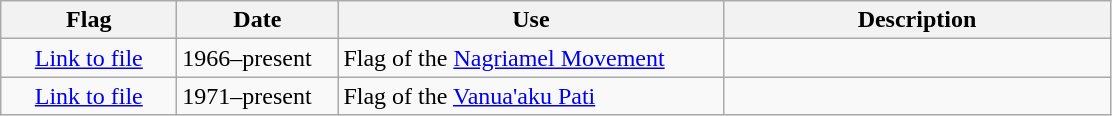<table class="wikitable">
<tr>
<th style="width:110px;">Flag</th>
<th style="width:100px;">Date</th>
<th style="width:250px;">Use</th>
<th style="width:250px;">Description</th>
</tr>
<tr>
<td style="text-align:center;"><a href='#'>Link to file</a></td>
<td>1966–present</td>
<td>Flag of the <a href='#'>Nagriamel Movement</a></td>
<td></td>
</tr>
<tr>
<td style="text-align:center;"><a href='#'>Link to file</a></td>
<td>1971–present</td>
<td>Flag of the <a href='#'>Vanua'aku Pati</a></td>
<td></td>
</tr>
</table>
